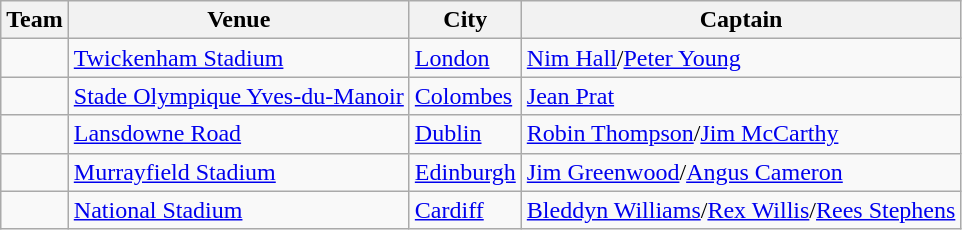<table class=wikitable>
<tr>
<th>Team</th>
<th>Venue</th>
<th>City</th>
<th>Captain</th>
</tr>
<tr>
<td></td>
<td><a href='#'>Twickenham Stadium</a></td>
<td><a href='#'>London</a></td>
<td><a href='#'>Nim Hall</a>/<a href='#'>Peter Young</a></td>
</tr>
<tr>
<td></td>
<td><a href='#'>Stade Olympique Yves-du-Manoir</a></td>
<td><a href='#'>Colombes</a></td>
<td><a href='#'>Jean Prat</a></td>
</tr>
<tr>
<td></td>
<td><a href='#'>Lansdowne Road</a></td>
<td><a href='#'>Dublin</a></td>
<td><a href='#'>Robin Thompson</a>/<a href='#'>Jim McCarthy</a></td>
</tr>
<tr>
<td></td>
<td><a href='#'>Murrayfield Stadium</a></td>
<td><a href='#'>Edinburgh</a></td>
<td><a href='#'>Jim Greenwood</a>/<a href='#'>Angus Cameron</a></td>
</tr>
<tr>
<td></td>
<td><a href='#'>National Stadium</a></td>
<td><a href='#'>Cardiff</a></td>
<td><a href='#'>Bleddyn Williams</a>/<a href='#'>Rex Willis</a>/<a href='#'>Rees Stephens</a></td>
</tr>
</table>
